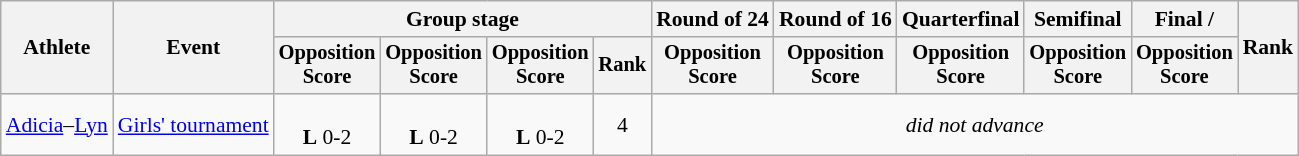<table class="wikitable" style="font-size:90%">
<tr>
<th rowspan=2>Athlete</th>
<th rowspan=2>Event</th>
<th colspan=4>Group stage</th>
<th>Round of 24</th>
<th>Round of 16</th>
<th>Quarterfinal</th>
<th>Semifinal</th>
<th>Final / </th>
<th rowspan=2>Rank</th>
</tr>
<tr style="font-size:95%">
<th>Opposition<br>Score</th>
<th>Opposition<br>Score</th>
<th>Opposition<br>Score</th>
<th>Rank</th>
<th>Opposition<br>Score</th>
<th>Opposition<br>Score</th>
<th>Opposition<br>Score</th>
<th>Opposition<br>Score</th>
<th>Opposition<br>Score</th>
</tr>
<tr align=center>
<td><a href='#'>Adicia</a>–<a href='#'>Lyn</a></td>
<td><a href='#'>Girls' tournament</a></td>
<td><br> <strong>L</strong> 0-2</td>
<td><br> <strong>L</strong> 0-2</td>
<td><br> <strong>L</strong> 0-2</td>
<td>4</td>
<td colspan=6><em>did not advance</em></td>
</tr>
</table>
